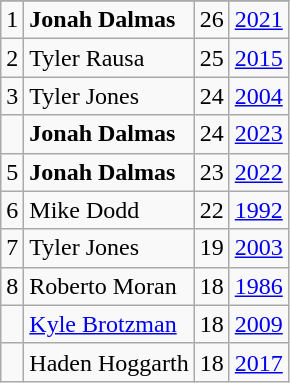<table class="wikitable">
<tr>
</tr>
<tr>
<td>1</td>
<td><strong>Jonah Dalmas</strong></td>
<td>26</td>
<td><a href='#'>2021</a></td>
</tr>
<tr>
<td>2</td>
<td>Tyler Rausa</td>
<td>25</td>
<td><a href='#'>2015</a></td>
</tr>
<tr>
<td>3</td>
<td>Tyler Jones</td>
<td>24</td>
<td><a href='#'>2004</a></td>
</tr>
<tr>
<td></td>
<td><strong>Jonah Dalmas</strong></td>
<td>24</td>
<td><a href='#'>2023</a></td>
</tr>
<tr>
<td>5</td>
<td><strong>Jonah Dalmas</strong></td>
<td>23</td>
<td><a href='#'>2022</a></td>
</tr>
<tr>
<td>6</td>
<td>Mike Dodd</td>
<td>22</td>
<td><a href='#'>1992</a></td>
</tr>
<tr>
<td>7</td>
<td>Tyler Jones</td>
<td>19</td>
<td><a href='#'>2003</a></td>
</tr>
<tr>
<td>8</td>
<td>Roberto Moran</td>
<td>18</td>
<td><a href='#'>1986</a></td>
</tr>
<tr>
<td></td>
<td><a href='#'>Kyle Brotzman</a></td>
<td>18</td>
<td><a href='#'>2009</a></td>
</tr>
<tr>
<td></td>
<td>Haden Hoggarth</td>
<td>18</td>
<td><a href='#'>2017</a></td>
</tr>
</table>
